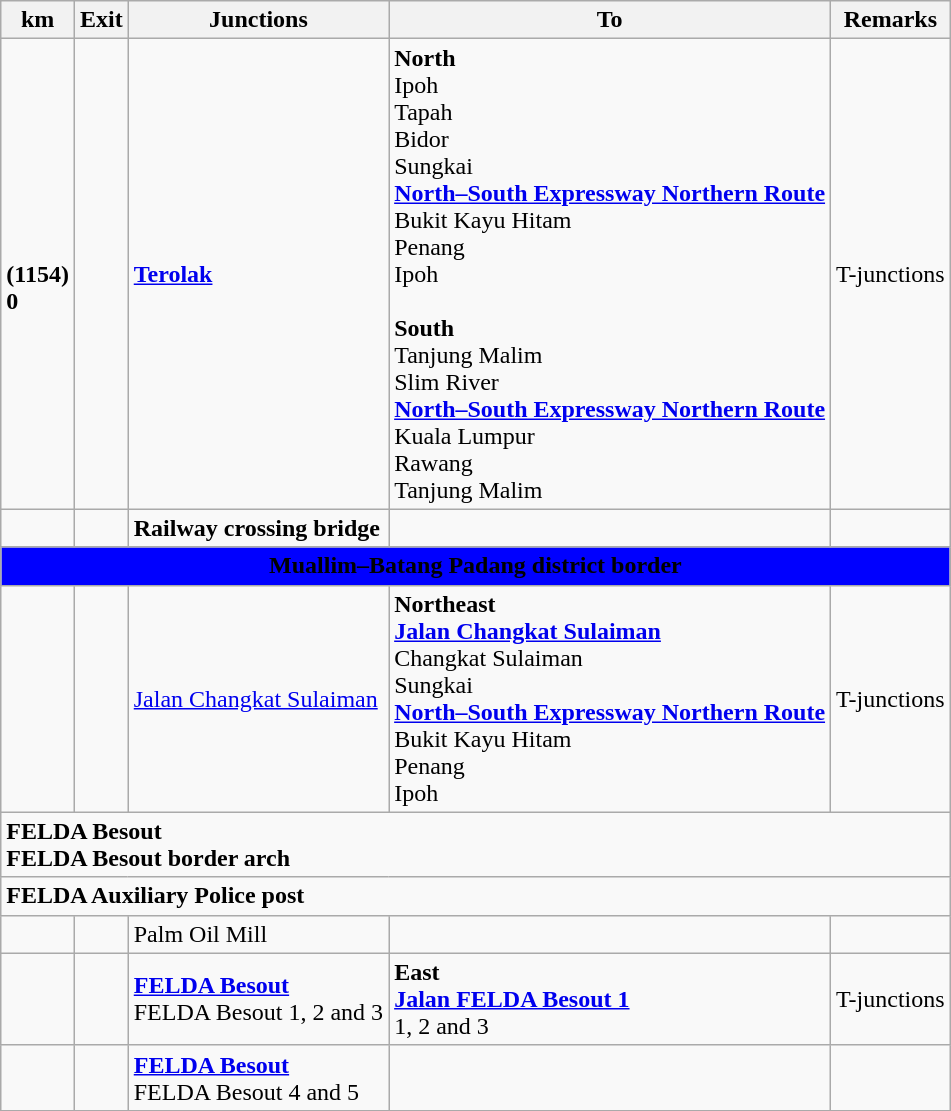<table class="wikitable">
<tr>
<th>km</th>
<th>Exit</th>
<th>Junctions</th>
<th>To</th>
<th>Remarks</th>
</tr>
<tr>
<td><br><strong>(1154)</strong><br><strong>0</strong></td>
<td></td>
<td><strong><a href='#'>Terolak</a></strong></td>
<td><strong>North</strong><br> Ipoh<br> Tapah<br> Bidor<br> Sungkai<br>  <strong><a href='#'>North–South Expressway Northern Route</a></strong><br>Bukit Kayu Hitam<br>Penang<br>Ipoh<br><br><strong>South </strong><br> Tanjung Malim<br> Slim River<br>  <strong><a href='#'>North–South Expressway Northern Route</a></strong><br>Kuala Lumpur<br>Rawang<br>Tanjung Malim</td>
<td>T-junctions</td>
</tr>
<tr>
<td></td>
<td></td>
<td><strong>Railway crossing bridge</strong></td>
<td></td>
<td></td>
</tr>
<tr>
<td colspan="6"  style="width:600px; text-align:center; background:blue;"><strong><span>Muallim–Batang Padang district border</span></strong></td>
</tr>
<tr>
<td></td>
<td></td>
<td><a href='#'>Jalan Changkat Sulaiman</a></td>
<td><strong>Northeast</strong><br> <strong><a href='#'>Jalan Changkat Sulaiman</a></strong><br>Changkat Sulaiman<br>Sungkai<br>  <strong><a href='#'>North–South Expressway Northern Route</a></strong><br>Bukit Kayu Hitam<br>Penang<br>Ipoh</td>
<td>T-junctions</td>
</tr>
<tr>
<td style="width:600px" colspan="6" style="text-align:center; background:white;"><strong><span>FELDA Besout<br>FELDA Besout border arch</span></strong></td>
</tr>
<tr>
<td style="width:600px" colspan="6" style="text-align:center; background:red;"><strong><span>FELDA Auxiliary Police post</span></strong></td>
</tr>
<tr>
<td></td>
<td></td>
<td>Palm Oil Mill</td>
<td></td>
<td></td>
</tr>
<tr>
<td></td>
<td></td>
<td><strong><a href='#'>FELDA Besout</a></strong><br>FELDA Besout 1, 2 and 3</td>
<td><strong>East</strong><br> <strong><a href='#'>Jalan FELDA Besout 1</a></strong><br>1, 2 and 3</td>
<td>T-junctions</td>
</tr>
<tr>
<td></td>
<td></td>
<td><strong><a href='#'>FELDA Besout</a></strong><br>FELDA Besout 4 and 5</td>
<td></td>
<td></td>
</tr>
</table>
